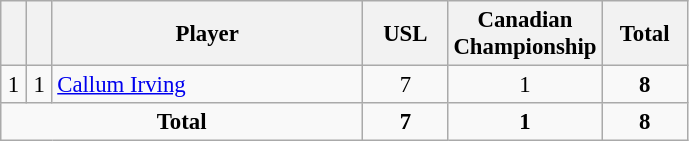<table class="wikitable sortable" style="font-size: 95%; text-align: center;">
<tr>
<th width=10></th>
<th width=10></th>
<th width=200>Player</th>
<th width=50>USL</th>
<th width=50>Canadian Championship</th>
<th width=50>Total</th>
</tr>
<tr>
<td>1</td>
<td>1</td>
<td align=left> <a href='#'>Callum Irving</a></td>
<td>7</td>
<td>1</td>
<td><strong>8</strong></td>
</tr>
<tr>
<td colspan="3"><strong>Total</strong></td>
<td><strong>7</strong></td>
<td><strong>1</strong></td>
<td><strong>8</strong></td>
</tr>
</table>
